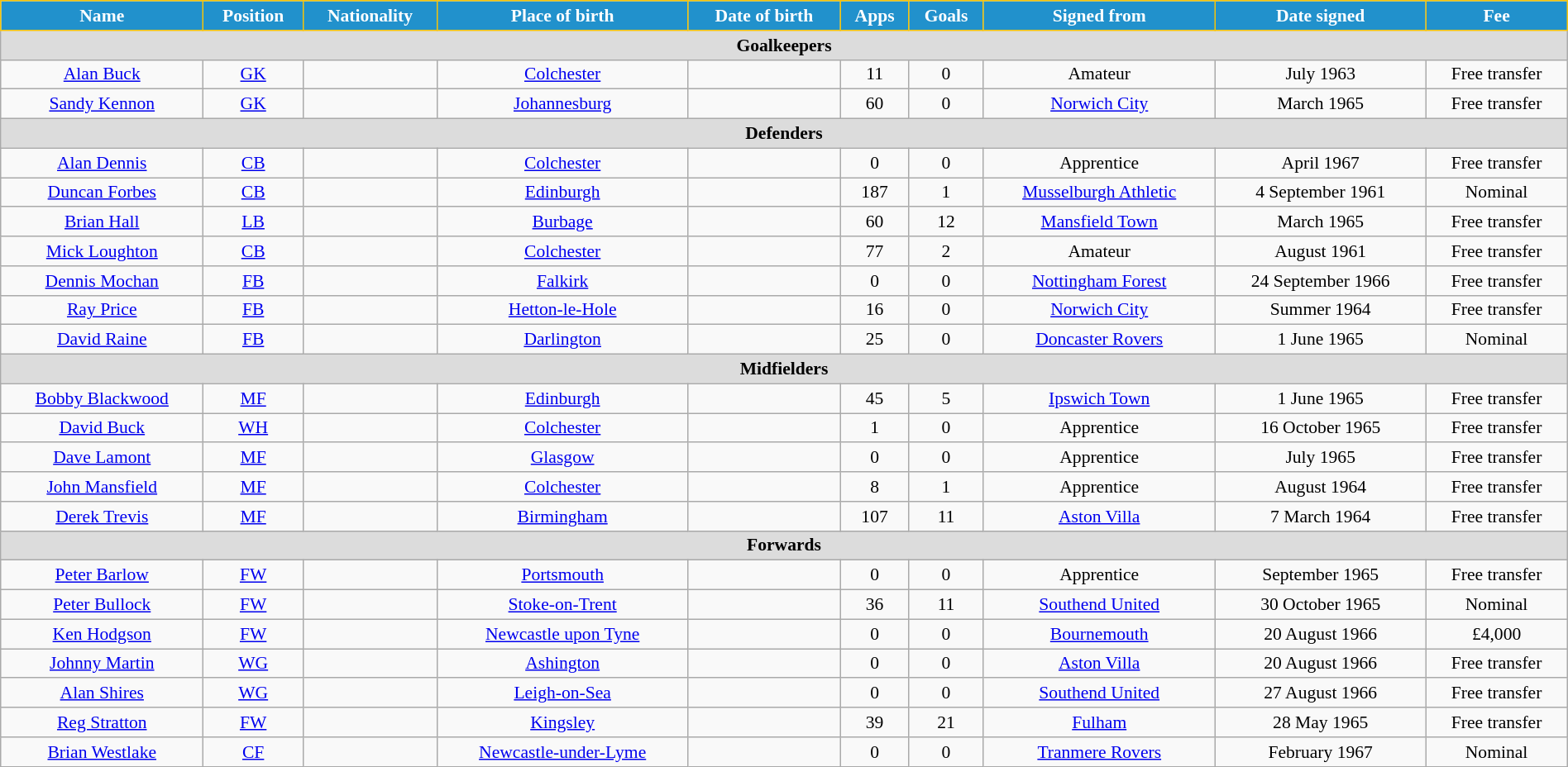<table class="wikitable" style="text-align:center; font-size:90%; width:100%;">
<tr>
<th style="background:#2191CC; color:white; border:1px solid #F7C408; text-align:center;">Name</th>
<th style="background:#2191CC; color:white; border:1px solid #F7C408; text-align:center;">Position</th>
<th style="background:#2191CC; color:white; border:1px solid #F7C408; text-align:center;">Nationality</th>
<th style="background:#2191CC; color:white; border:1px solid #F7C408; text-align:center;">Place of birth</th>
<th style="background:#2191CC; color:white; border:1px solid #F7C408; text-align:center;">Date of birth</th>
<th style="background:#2191CC; color:white; border:1px solid #F7C408; text-align:center;">Apps</th>
<th style="background:#2191CC; color:white; border:1px solid #F7C408; text-align:center;">Goals</th>
<th style="background:#2191CC; color:white; border:1px solid #F7C408; text-align:center;">Signed from</th>
<th style="background:#2191CC; color:white; border:1px solid #F7C408; text-align:center;">Date signed</th>
<th style="background:#2191CC; color:white; border:1px solid #F7C408; text-align:center;">Fee</th>
</tr>
<tr>
<th colspan="12" style="background:#dcdcdc; text-align:center;">Goalkeepers</th>
</tr>
<tr>
<td><a href='#'>Alan Buck</a></td>
<td><a href='#'>GK</a></td>
<td></td>
<td><a href='#'>Colchester</a></td>
<td></td>
<td>11</td>
<td>0</td>
<td>Amateur</td>
<td>July 1963</td>
<td>Free transfer</td>
</tr>
<tr>
<td><a href='#'>Sandy Kennon</a></td>
<td><a href='#'>GK</a></td>
<td></td>
<td><a href='#'>Johannesburg</a></td>
<td></td>
<td>60</td>
<td>0</td>
<td> <a href='#'>Norwich City</a></td>
<td>March 1965</td>
<td>Free transfer</td>
</tr>
<tr>
<th colspan="12" style="background:#dcdcdc; text-align:center;">Defenders</th>
</tr>
<tr>
<td><a href='#'>Alan Dennis</a></td>
<td><a href='#'>CB</a></td>
<td></td>
<td><a href='#'>Colchester</a></td>
<td></td>
<td>0</td>
<td>0</td>
<td>Apprentice</td>
<td>April 1967</td>
<td>Free transfer</td>
</tr>
<tr>
<td><a href='#'>Duncan Forbes</a></td>
<td><a href='#'>CB</a></td>
<td></td>
<td><a href='#'>Edinburgh</a></td>
<td></td>
<td>187</td>
<td>1</td>
<td> <a href='#'>Musselburgh Athletic</a></td>
<td>4 September 1961</td>
<td>Nominal</td>
</tr>
<tr>
<td><a href='#'>Brian Hall</a></td>
<td><a href='#'>LB</a></td>
<td></td>
<td><a href='#'>Burbage</a></td>
<td></td>
<td>60</td>
<td>12</td>
<td> <a href='#'>Mansfield Town</a></td>
<td>March 1965</td>
<td>Free transfer</td>
</tr>
<tr>
<td><a href='#'>Mick Loughton</a></td>
<td><a href='#'>CB</a></td>
<td></td>
<td><a href='#'>Colchester</a></td>
<td></td>
<td>77</td>
<td>2</td>
<td>Amateur</td>
<td>August 1961</td>
<td>Free transfer</td>
</tr>
<tr>
<td><a href='#'>Dennis Mochan</a></td>
<td><a href='#'>FB</a></td>
<td></td>
<td><a href='#'>Falkirk</a></td>
<td></td>
<td>0</td>
<td>0</td>
<td> <a href='#'>Nottingham Forest</a></td>
<td>24 September 1966</td>
<td>Free transfer</td>
</tr>
<tr>
<td><a href='#'>Ray Price</a></td>
<td><a href='#'>FB</a></td>
<td></td>
<td><a href='#'>Hetton-le-Hole</a></td>
<td></td>
<td>16</td>
<td>0</td>
<td> <a href='#'>Norwich City</a></td>
<td>Summer 1964</td>
<td>Free transfer</td>
</tr>
<tr>
<td><a href='#'>David Raine</a></td>
<td><a href='#'>FB</a></td>
<td></td>
<td><a href='#'>Darlington</a></td>
<td></td>
<td>25</td>
<td>0</td>
<td> <a href='#'>Doncaster Rovers</a></td>
<td>1 June 1965</td>
<td>Nominal</td>
</tr>
<tr>
<th colspan="12" style="background:#dcdcdc; text-align:center;">Midfielders</th>
</tr>
<tr>
<td><a href='#'>Bobby Blackwood</a></td>
<td><a href='#'>MF</a></td>
<td></td>
<td><a href='#'>Edinburgh</a></td>
<td></td>
<td>45</td>
<td>5</td>
<td> <a href='#'>Ipswich Town</a></td>
<td>1 June 1965</td>
<td>Free transfer</td>
</tr>
<tr>
<td><a href='#'>David Buck</a></td>
<td><a href='#'>WH</a></td>
<td></td>
<td><a href='#'>Colchester</a></td>
<td></td>
<td>1</td>
<td>0</td>
<td>Apprentice</td>
<td>16 October 1965</td>
<td>Free transfer</td>
</tr>
<tr>
<td><a href='#'>Dave Lamont</a></td>
<td><a href='#'>MF</a></td>
<td></td>
<td><a href='#'>Glasgow</a></td>
<td></td>
<td>0</td>
<td>0</td>
<td>Apprentice</td>
<td>July 1965</td>
<td>Free transfer</td>
</tr>
<tr>
<td><a href='#'>John Mansfield</a></td>
<td><a href='#'>MF</a></td>
<td></td>
<td><a href='#'>Colchester</a></td>
<td></td>
<td>8</td>
<td>1</td>
<td>Apprentice</td>
<td>August 1964</td>
<td>Free transfer</td>
</tr>
<tr>
<td><a href='#'>Derek Trevis</a></td>
<td><a href='#'>MF</a></td>
<td></td>
<td><a href='#'>Birmingham</a></td>
<td></td>
<td>107</td>
<td>11</td>
<td> <a href='#'>Aston Villa</a></td>
<td>7 March 1964</td>
<td>Free transfer</td>
</tr>
<tr>
<th colspan="12" style="background:#dcdcdc; text-align:center;">Forwards</th>
</tr>
<tr>
<td><a href='#'>Peter Barlow</a></td>
<td><a href='#'>FW</a></td>
<td></td>
<td><a href='#'>Portsmouth</a></td>
<td></td>
<td>0</td>
<td>0</td>
<td>Apprentice</td>
<td>September 1965</td>
<td>Free transfer</td>
</tr>
<tr>
<td><a href='#'>Peter Bullock</a></td>
<td><a href='#'>FW</a></td>
<td></td>
<td><a href='#'>Stoke-on-Trent</a></td>
<td></td>
<td>36</td>
<td>11</td>
<td> <a href='#'>Southend United</a></td>
<td>30 October 1965</td>
<td>Nominal</td>
</tr>
<tr>
<td><a href='#'>Ken Hodgson</a></td>
<td><a href='#'>FW</a></td>
<td></td>
<td><a href='#'>Newcastle upon Tyne</a></td>
<td></td>
<td>0</td>
<td>0</td>
<td> <a href='#'>Bournemouth</a></td>
<td>20 August 1966</td>
<td>£4,000</td>
</tr>
<tr>
<td><a href='#'>Johnny Martin</a></td>
<td><a href='#'>WG</a></td>
<td></td>
<td><a href='#'>Ashington</a></td>
<td></td>
<td>0</td>
<td>0</td>
<td> <a href='#'>Aston Villa</a></td>
<td>20 August 1966</td>
<td>Free transfer</td>
</tr>
<tr>
<td><a href='#'>Alan Shires</a></td>
<td><a href='#'>WG</a></td>
<td></td>
<td><a href='#'>Leigh-on-Sea</a></td>
<td></td>
<td>0</td>
<td>0</td>
<td> <a href='#'>Southend United</a></td>
<td>27 August 1966</td>
<td>Free transfer</td>
</tr>
<tr>
<td><a href='#'>Reg Stratton</a></td>
<td><a href='#'>FW</a></td>
<td></td>
<td><a href='#'>Kingsley</a></td>
<td></td>
<td>39</td>
<td>21</td>
<td> <a href='#'>Fulham</a></td>
<td>28 May 1965</td>
<td>Free transfer</td>
</tr>
<tr>
<td><a href='#'>Brian Westlake</a></td>
<td><a href='#'>CF</a></td>
<td></td>
<td><a href='#'>Newcastle-under-Lyme</a></td>
<td></td>
<td>0</td>
<td>0</td>
<td> <a href='#'>Tranmere Rovers</a></td>
<td>February 1967</td>
<td>Nominal</td>
</tr>
</table>
